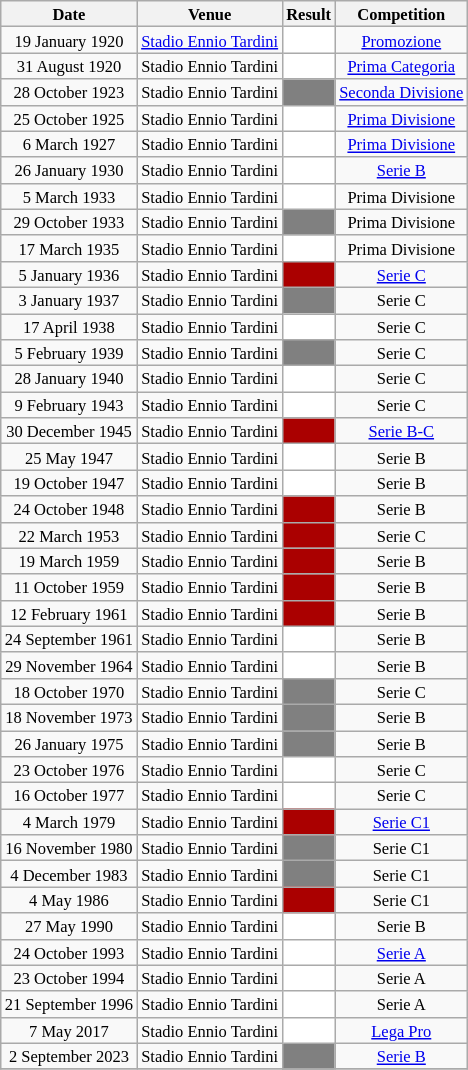<table class="wikitable" style="text-align: center; width=20%; font-size: 11px">
<tr>
<th>Date</th>
<th>Venue</th>
<th>Result</th>
<th>Competition</th>
</tr>
<tr>
<td>19 January 1920</td>
<td><a href='#'>Stadio Ennio Tardini</a></td>
<td bgcolor=#FFFFFF></td>
<td><a href='#'>Promozione</a></td>
</tr>
<tr>
<td>31 August 1920</td>
<td>Stadio Ennio Tardini</td>
<td bgcolor=#FFFFFF></td>
<td><a href='#'>Prima Categoria</a></td>
</tr>
<tr>
<td>28 October 1923</td>
<td>Stadio Ennio Tardini</td>
<td bgcolor=#808080></td>
<td><a href='#'>Seconda Divisione</a></td>
</tr>
<tr>
<td>25 October 1925</td>
<td>Stadio Ennio Tardini</td>
<td bgcolor=#FFFFFF></td>
<td><a href='#'>Prima Divisione</a></td>
</tr>
<tr>
<td>6 March 1927</td>
<td>Stadio Ennio Tardini</td>
<td bgcolor=#FFFFFF></td>
<td><a href='#'>Prima Divisione</a></td>
</tr>
<tr>
<td>26 January 1930</td>
<td>Stadio Ennio Tardini</td>
<td bgcolor=#FFFFFF></td>
<td><a href='#'>Serie B</a></td>
</tr>
<tr>
<td>5 March 1933</td>
<td>Stadio Ennio Tardini</td>
<td bgcolor=#FFFFFF></td>
<td>Prima Divisione</td>
</tr>
<tr>
<td>29 October 1933</td>
<td>Stadio Ennio Tardini</td>
<td bgcolor=#808080></td>
<td>Prima Divisione</td>
</tr>
<tr>
<td>17 March 1935</td>
<td>Stadio Ennio Tardini</td>
<td bgcolor=#FFFFFF></td>
<td>Prima Divisione</td>
</tr>
<tr>
<td>5 January 1936</td>
<td>Stadio Ennio Tardini</td>
<td bgcolor=#aa0000></td>
<td><a href='#'>Serie C</a></td>
</tr>
<tr>
<td>3 January 1937</td>
<td>Stadio Ennio Tardini</td>
<td bgcolor=#808080></td>
<td>Serie C</td>
</tr>
<tr>
<td>17 April 1938</td>
<td>Stadio Ennio Tardini</td>
<td bgcolor=#FFFFFF></td>
<td>Serie C</td>
</tr>
<tr>
<td>5 February 1939</td>
<td>Stadio Ennio Tardini</td>
<td bgcolor=#808080></td>
<td>Serie C</td>
</tr>
<tr>
<td>28 January 1940</td>
<td>Stadio Ennio Tardini</td>
<td bgcolor=#FFFFFF></td>
<td>Serie C</td>
</tr>
<tr>
<td>9 February 1943</td>
<td>Stadio Ennio Tardini</td>
<td bgcolor=#FFFFFF></td>
<td>Serie C</td>
</tr>
<tr>
<td>30 December 1945</td>
<td>Stadio Ennio Tardini</td>
<td bgcolor=#aa0000></td>
<td><a href='#'>Serie B-C</a></td>
</tr>
<tr>
<td>25 May 1947</td>
<td>Stadio Ennio Tardini</td>
<td bgcolor=#FFFFFF></td>
<td>Serie B</td>
</tr>
<tr>
<td>19 October 1947</td>
<td>Stadio Ennio Tardini</td>
<td bgcolor=#FFFFFF></td>
<td>Serie B</td>
</tr>
<tr>
<td>24 October 1948</td>
<td>Stadio Ennio Tardini</td>
<td bgcolor=#aa0000></td>
<td>Serie B</td>
</tr>
<tr>
<td>22 March 1953</td>
<td>Stadio Ennio Tardini</td>
<td bgcolor=#aa0000></td>
<td>Serie C</td>
</tr>
<tr>
<td>19 March 1959</td>
<td>Stadio Ennio Tardini</td>
<td bgcolor=#aa0000></td>
<td>Serie B</td>
</tr>
<tr>
<td>11 October 1959</td>
<td>Stadio Ennio Tardini</td>
<td bgcolor=#aa0000></td>
<td>Serie B</td>
</tr>
<tr>
<td>12 February 1961</td>
<td>Stadio Ennio Tardini</td>
<td bgcolor=#aa0000></td>
<td>Serie B</td>
</tr>
<tr>
<td>24 September 1961</td>
<td>Stadio Ennio Tardini</td>
<td bgcolor=#FFFFFF></td>
<td>Serie B</td>
</tr>
<tr>
<td>29 November 1964</td>
<td>Stadio Ennio Tardini</td>
<td bgcolor=#FFFFFF></td>
<td>Serie B</td>
</tr>
<tr>
<td>18 October 1970</td>
<td>Stadio Ennio Tardini</td>
<td bgcolor=#808080></td>
<td>Serie C</td>
</tr>
<tr>
<td>18 November 1973</td>
<td>Stadio Ennio Tardini</td>
<td bgcolor=#808080></td>
<td>Serie B</td>
</tr>
<tr>
<td>26 January 1975</td>
<td>Stadio Ennio Tardini</td>
<td bgcolor=#808080></td>
<td>Serie B</td>
</tr>
<tr>
<td>23 October 1976</td>
<td>Stadio Ennio Tardini</td>
<td bgcolor=#FFFFFF></td>
<td>Serie C</td>
</tr>
<tr>
<td>16 October 1977</td>
<td>Stadio Ennio Tardini</td>
<td bgcolor=#FFFFFF></td>
<td>Serie C</td>
</tr>
<tr>
<td>4 March 1979</td>
<td>Stadio Ennio Tardini</td>
<td bgcolor=#aa0000></td>
<td><a href='#'>Serie C1</a></td>
</tr>
<tr>
<td>16 November 1980</td>
<td>Stadio Ennio Tardini</td>
<td bgcolor=#808080></td>
<td>Serie C1</td>
</tr>
<tr>
<td>4 December 1983</td>
<td>Stadio Ennio Tardini</td>
<td bgcolor=#808080></td>
<td>Serie C1</td>
</tr>
<tr>
<td>4 May 1986</td>
<td>Stadio Ennio Tardini</td>
<td bgcolor=#aa0000></td>
<td>Serie C1</td>
</tr>
<tr>
<td>27 May 1990</td>
<td>Stadio Ennio Tardini</td>
<td bgcolor=#FFFFFF></td>
<td>Serie B</td>
</tr>
<tr>
<td>24 October 1993</td>
<td>Stadio Ennio Tardini</td>
<td bgcolor=#FFFFFF></td>
<td><a href='#'>Serie A</a></td>
</tr>
<tr>
<td>23 October 1994</td>
<td>Stadio Ennio Tardini</td>
<td bgcolor=#FFFFFF></td>
<td>Serie A</td>
</tr>
<tr>
<td>21 September 1996</td>
<td>Stadio Ennio Tardini</td>
<td bgcolor=#FFFFFF></td>
<td>Serie A</td>
</tr>
<tr>
<td>7 May 2017</td>
<td>Stadio Ennio Tardini</td>
<td bgcolor=#FFFFFF></td>
<td><a href='#'>Lega Pro</a></td>
</tr>
<tr>
<td>2 September 2023</td>
<td>Stadio Ennio Tardini</td>
<td bgcolor=#808080></td>
<td><a href='#'>Serie B</a></td>
</tr>
<tr>
</tr>
</table>
